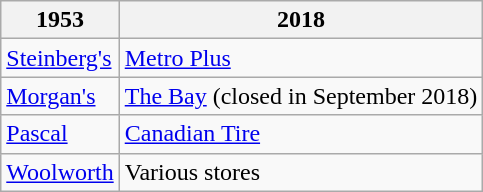<table class="wikitable">
<tr>
<th>1953</th>
<th>2018</th>
</tr>
<tr>
<td><a href='#'>Steinberg's</a></td>
<td><a href='#'>Metro Plus</a></td>
</tr>
<tr>
<td><a href='#'>Morgan's</a></td>
<td><a href='#'>The Bay</a> (closed in September 2018)</td>
</tr>
<tr>
<td><a href='#'>Pascal</a></td>
<td><a href='#'>Canadian Tire</a></td>
</tr>
<tr>
<td><a href='#'>Woolworth</a></td>
<td>Various stores</td>
</tr>
</table>
